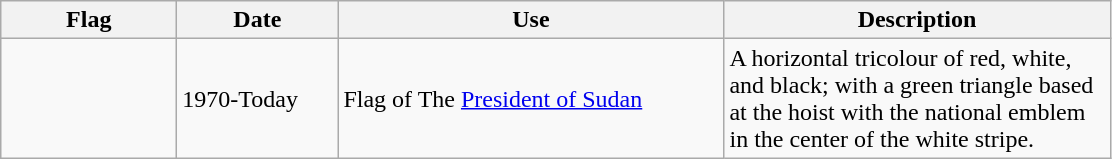<table class="wikitable">
<tr>
<th style="width:110px;">Flag</th>
<th style="width:100px;">Date</th>
<th style="width:250px;">Use</th>
<th style="width:250px;">Description</th>
</tr>
<tr>
<td></td>
<td>1970-Today</td>
<td>Flag of The <a href='#'>President of Sudan</a></td>
<td>A horizontal tricolour of red, white, and black; with a green triangle based at the hoist with the national emblem in the center of the white stripe.</td>
</tr>
</table>
